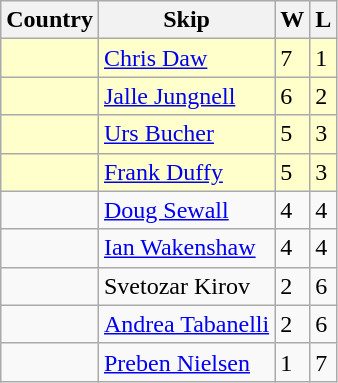<table class=wikitable>
<tr>
<th>Country</th>
<th>Skip</th>
<th>W</th>
<th>L</th>
</tr>
<tr bgcolor=#ffffcc>
<td></td>
<td><a href='#'>Chris Daw</a></td>
<td>7</td>
<td>1</td>
</tr>
<tr bgcolor=#ffffcc>
<td></td>
<td><a href='#'>Jalle Jungnell</a></td>
<td>6</td>
<td>2</td>
</tr>
<tr bgcolor=#ffffcc>
<td></td>
<td><a href='#'>Urs Bucher</a></td>
<td>5</td>
<td>3</td>
</tr>
<tr bgcolor=#ffffcc>
<td></td>
<td><a href='#'>Frank Duffy</a></td>
<td>5</td>
<td>3</td>
</tr>
<tr>
<td></td>
<td><a href='#'>Doug Sewall</a></td>
<td>4</td>
<td>4</td>
</tr>
<tr>
<td></td>
<td><a href='#'>Ian Wakenshaw</a></td>
<td>4</td>
<td>4</td>
</tr>
<tr>
<td></td>
<td>Svetozar Kirov</td>
<td>2</td>
<td>6</td>
</tr>
<tr>
<td></td>
<td><a href='#'>Andrea Tabanelli</a></td>
<td>2</td>
<td>6</td>
</tr>
<tr>
<td></td>
<td><a href='#'>Preben Nielsen</a></td>
<td>1</td>
<td>7</td>
</tr>
</table>
